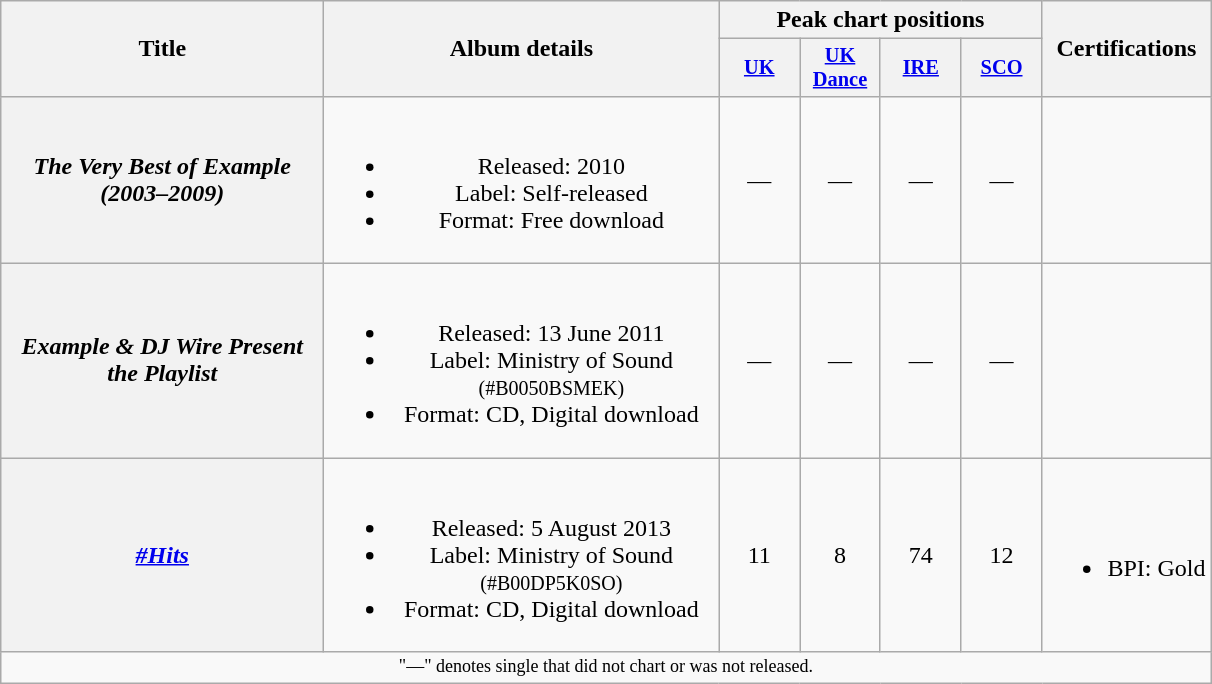<table class="wikitable plainrowheaders" style="text-align:center;">
<tr>
<th scope="col" rowspan="2" style="width:13em;">Title</th>
<th scope="col" rowspan="2" style="width:16em;">Album details</th>
<th scope="col" colspan="4" style="width:13em;">Peak chart positions</th>
<th scope="col" rowspan="2">Certifications</th>
</tr>
<tr>
<th scope="col" style="width:3em;font-size:85%;"><a href='#'>UK</a><br></th>
<th scope="col" style="width:3em;font-size:85%;"><a href='#'>UK<br>Dance</a><br></th>
<th scope="col" style="width:3em;font-size:85%;"><a href='#'>IRE</a><br></th>
<th scope="col" style="width:3em;font-size:85%;"><a href='#'>SCO</a></th>
</tr>
<tr>
<th scope="row"><em>The Very Best of Example (2003–2009)</em></th>
<td><br><ul><li>Released: 2010</li><li>Label: Self-released</li><li>Format: Free download</li></ul></td>
<td>—</td>
<td>—</td>
<td>—</td>
<td>—</td>
<td></td>
</tr>
<tr>
<th scope="row"><em>Example & DJ Wire Present the Playlist</em></th>
<td><br><ul><li>Released: 13 June 2011</li><li>Label: Ministry of Sound <small>(#B0050BSMEK)</small></li><li>Format: CD, Digital download</li></ul></td>
<td>—</td>
<td>—</td>
<td>—</td>
<td>—</td>
<td></td>
</tr>
<tr>
<th scope="row"><em><a href='#'>#Hits</a></em></th>
<td><br><ul><li>Released: 5 August 2013</li><li>Label: Ministry of Sound <small>(#B00DP5K0SO)</small></li><li>Format: CD, Digital download</li></ul></td>
<td>11</td>
<td>8</td>
<td>74</td>
<td>12</td>
<td><br><ul><li>BPI: Gold</li></ul></td>
</tr>
<tr>
<td colspan="17" style="font-size:9pt">"—" denotes single that did not chart or was not released.</td>
</tr>
</table>
